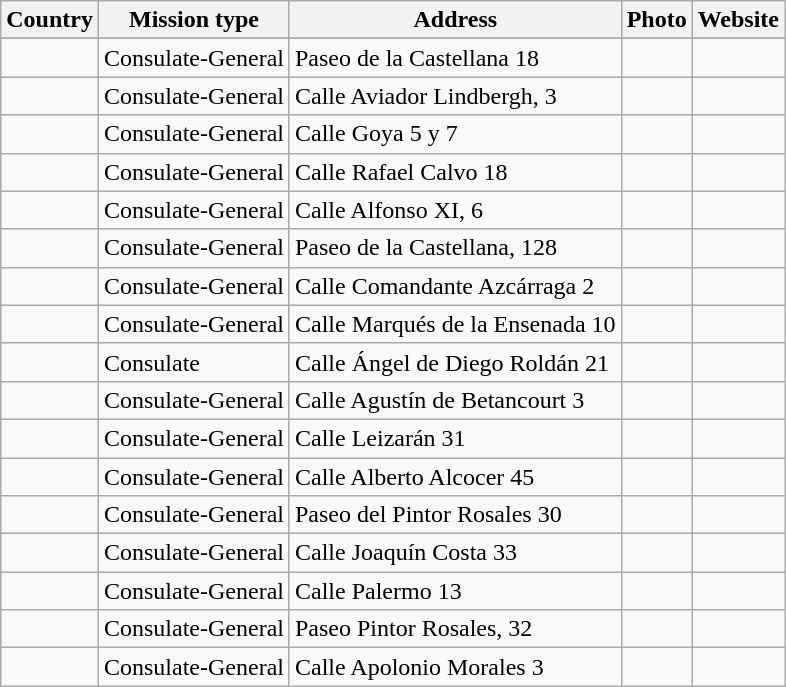<table class="wikitable sortable">
<tr valign="middle">
<th>Country</th>
<th>Mission type</th>
<th>Address</th>
<th>Photo</th>
<th>Website</th>
</tr>
<tr style="font-weight:bold; background-color: #DDDDDD">
</tr>
<tr>
<td></td>
<td>Consulate-General</td>
<td>Paseo de la Castellana 18</td>
<td></td>
<td></td>
</tr>
<tr>
<td></td>
<td>Consulate-General</td>
<td>Calle Aviador Lindbergh, 3</td>
<td></td>
<td></td>
</tr>
<tr>
<td></td>
<td>Consulate-General</td>
<td>Calle Goya 5 y 7</td>
<td></td>
<td></td>
</tr>
<tr>
<td></td>
<td>Consulate-General</td>
<td>Calle Rafael Calvo 18</td>
<td></td>
<td></td>
</tr>
<tr>
<td></td>
<td>Consulate-General</td>
<td>Calle Alfonso XI, 6</td>
<td></td>
<td></td>
</tr>
<tr>
<td></td>
<td>Consulate-General</td>
<td>Paseo de la Castellana, 128</td>
<td></td>
<td></td>
</tr>
<tr>
<td></td>
<td>Consulate-General</td>
<td>Calle Comandante Azcárraga 2</td>
<td></td>
<td></td>
</tr>
<tr>
<td></td>
<td>Consulate-General</td>
<td>Calle Marqués de la Ensenada 10</td>
<td></td>
<td></td>
</tr>
<tr>
<td></td>
<td>Consulate</td>
<td>Calle Ángel de Diego Roldán 21</td>
<td></td>
<td></td>
</tr>
<tr>
<td></td>
<td>Consulate-General</td>
<td>Calle Agustín de Betancourt 3</td>
<td></td>
<td></td>
</tr>
<tr>
<td></td>
<td>Consulate-General</td>
<td>Calle Leizarán 31</td>
<td></td>
<td></td>
</tr>
<tr>
<td></td>
<td>Consulate-General</td>
<td>Calle Alberto Alcocer 45</td>
<td></td>
<td></td>
</tr>
<tr>
<td></td>
<td>Consulate-General</td>
<td>Paseo del Pintor Rosales 30</td>
<td></td>
<td></td>
</tr>
<tr>
<td></td>
<td>Consulate-General</td>
<td>Calle Joaquín Costa 33</td>
<td></td>
<td></td>
</tr>
<tr>
<td></td>
<td>Consulate-General</td>
<td>Calle Palermo 13</td>
<td></td>
<td></td>
</tr>
<tr>
<td></td>
<td>Consulate-General</td>
<td>Paseo Pintor Rosales,  32</td>
<td></td>
<td></td>
</tr>
<tr>
<td></td>
<td>Consulate-General</td>
<td>Calle Apolonio Morales 3</td>
<td></td>
<td></td>
</tr>
</table>
